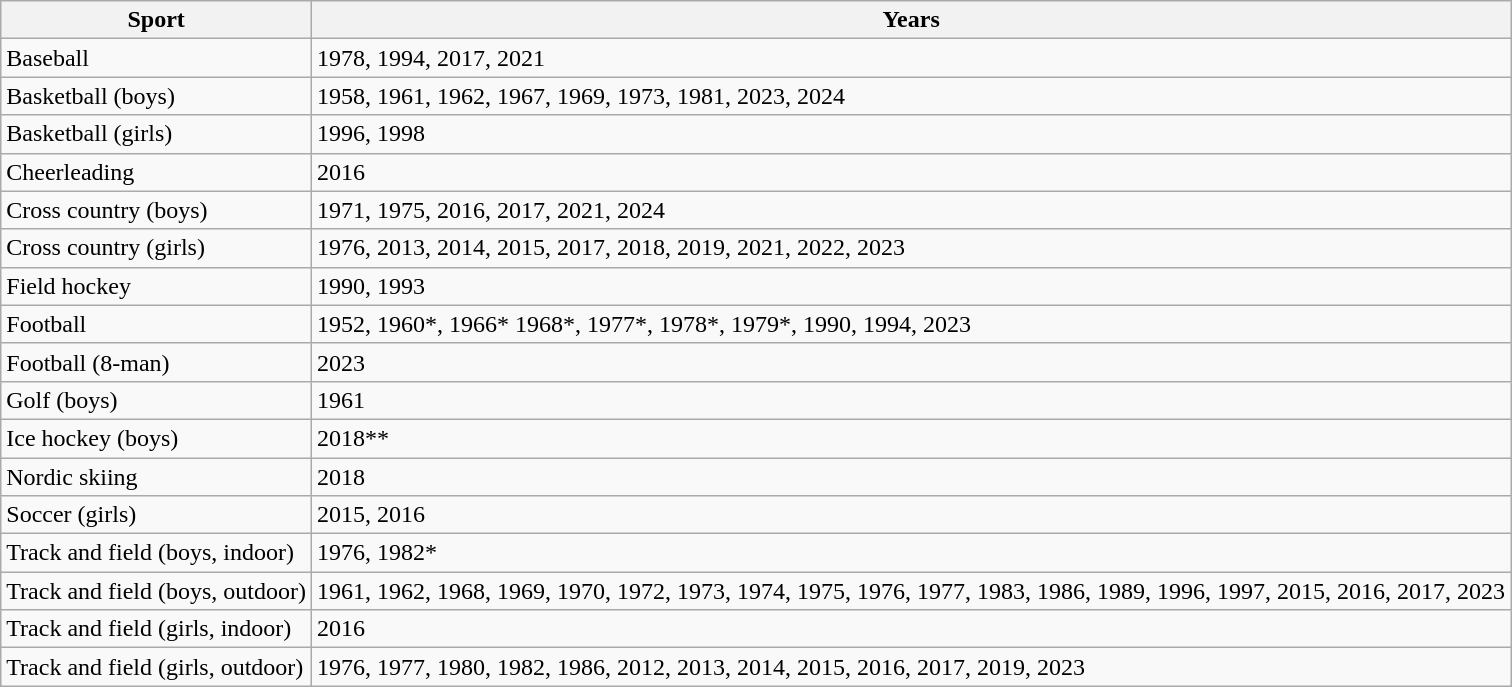<table class="wikitable">
<tr>
<th>Sport</th>
<th>Years</th>
</tr>
<tr>
<td>Baseball</td>
<td>1978, 1994, 2017, 2021</td>
</tr>
<tr>
<td>Basketball (boys)</td>
<td>1958, 1961, 1962, 1967, 1969, 1973, 1981, 2023, 2024</td>
</tr>
<tr>
<td>Basketball (girls)</td>
<td>1996, 1998</td>
</tr>
<tr>
<td>Cheerleading</td>
<td>2016</td>
</tr>
<tr>
<td>Cross country (boys)</td>
<td>1971, 1975, 2016, 2017, 2021, 2024</td>
</tr>
<tr>
<td>Cross country (girls)</td>
<td>1976, 2013, 2014, 2015, 2017, 2018, 2019, 2021, 2022, 2023</td>
</tr>
<tr>
<td>Field hockey</td>
<td>1990, 1993</td>
</tr>
<tr>
<td>Football</td>
<td>1952, 1960*, 1966* 1968*, 1977*, 1978*, 1979*, 1990, 1994, 2023</td>
</tr>
<tr>
<td>Football (8-man)</td>
<td>2023</td>
</tr>
<tr>
<td>Golf (boys)</td>
<td>1961</td>
</tr>
<tr>
<td>Ice hockey (boys)</td>
<td>2018**</td>
</tr>
<tr>
<td>Nordic skiing</td>
<td>2018</td>
</tr>
<tr>
<td>Soccer (girls)</td>
<td>2015, 2016</td>
</tr>
<tr>
<td>Track and field (boys, indoor)</td>
<td>1976, 1982*</td>
</tr>
<tr>
<td>Track and field (boys, outdoor)</td>
<td>1961, 1962, 1968, 1969, 1970, 1972, 1973, 1974, 1975, 1976, 1977, 1983, 1986, 1989, 1996, 1997, 2015, 2016, 2017, 2023</td>
</tr>
<tr>
<td>Track and field (girls, indoor)</td>
<td>2016</td>
</tr>
<tr>
<td>Track and field (girls, outdoor)</td>
<td>1976, 1977, 1980, 1982, 1986, 2012, 2013, 2014, 2015, 2016, 2017, 2019, 2023</td>
</tr>
</table>
